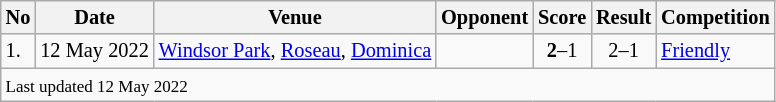<table class="wikitable" style="font-size:85%;">
<tr>
<th>No</th>
<th>Date</th>
<th>Venue</th>
<th>Opponent</th>
<th>Score</th>
<th>Result</th>
<th>Competition</th>
</tr>
<tr>
<td>1.</td>
<td>12 May 2022</td>
<td><a href='#'>Windsor Park</a>, <a href='#'>Roseau</a>, <a href='#'>Dominica</a></td>
<td></td>
<td align=center><strong>2</strong>–1</td>
<td align=center>2–1</td>
<td><a href='#'>Friendly</a></td>
</tr>
<tr>
<td colspan="7"><small>Last updated 12 May 2022</small></td>
</tr>
</table>
